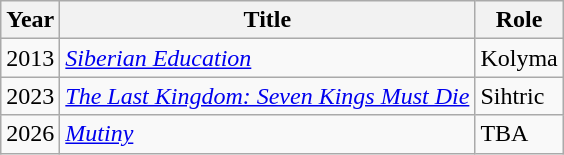<table class="wikitable sortable">
<tr>
<th>Year</th>
<th>Title</th>
<th>Role</th>
</tr>
<tr>
<td>2013</td>
<td><em><a href='#'>Siberian Education</a></em></td>
<td>Kolyma</td>
</tr>
<tr>
<td>2023</td>
<td><em><a href='#'>The Last Kingdom: Seven Kings Must Die</a></em></td>
<td>Sihtric</td>
</tr>
<tr>
<td>2026</td>
<td><em><a href='#'>Mutiny</a></em></td>
<td>TBA</td>
</tr>
</table>
